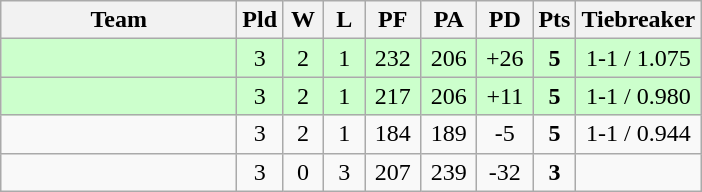<table class="wikitable" style="text-align:center;">
<tr>
<th width=150>Team</th>
<th width=20>Pld</th>
<th width=20>W</th>
<th width=20>L</th>
<th width=30>PF</th>
<th width=30>PA</th>
<th width=30>PD</th>
<th width=20>Pts</th>
<th width=50>Tiebreaker</th>
</tr>
<tr bgcolor="#ccffcc">
<td align="left"></td>
<td>3</td>
<td>2</td>
<td>1</td>
<td>232</td>
<td>206</td>
<td>+26</td>
<td><strong>5</strong></td>
<td>1-1 / 1.075</td>
</tr>
<tr bgcolor="#ccffcc">
<td align="left"></td>
<td>3</td>
<td>2</td>
<td>1</td>
<td>217</td>
<td>206</td>
<td>+11</td>
<td><strong>5</strong></td>
<td>1-1 / 0.980</td>
</tr>
<tr>
<td align="left"></td>
<td>3</td>
<td>2</td>
<td>1</td>
<td>184</td>
<td>189</td>
<td>-5</td>
<td><strong>5</strong></td>
<td>1-1 / 0.944</td>
</tr>
<tr>
<td align="left"></td>
<td>3</td>
<td>0</td>
<td>3</td>
<td>207</td>
<td>239</td>
<td>-32</td>
<td><strong>3</strong></td>
<td></td>
</tr>
</table>
